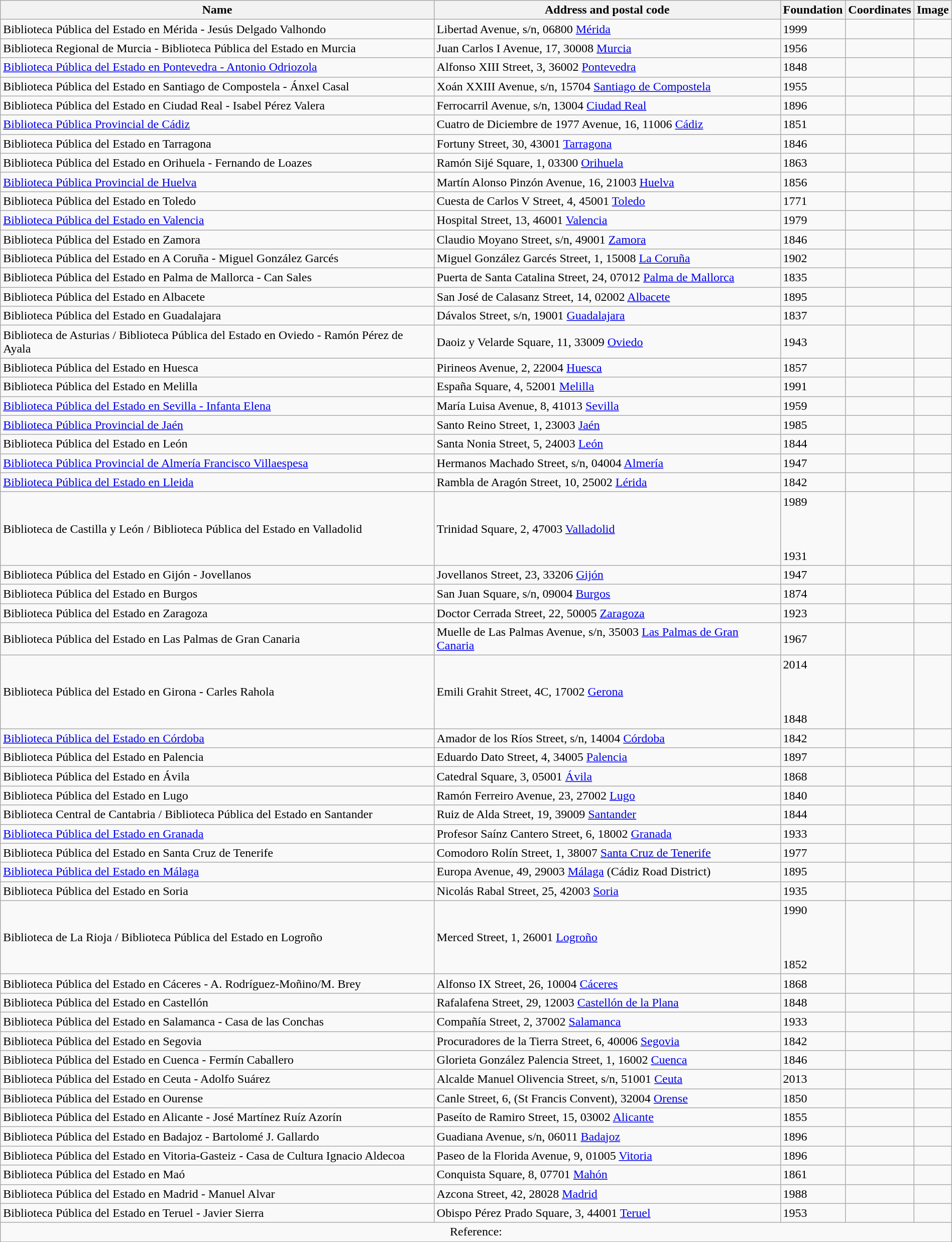<table class="wikitable sortable" style="width:100%">
<tr>
<th>Name</th>
<th>Address and postal code</th>
<th>Foundation</th>
<th>Coordinates</th>
<th>Image</th>
</tr>
<tr>
<td>Biblioteca Pública del Estado en Mérida - Jesús Delgado Valhondo</td>
<td>Libertad Avenue, s/n, 06800 <a href='#'>Mérida</a></td>
<td>1999</td>
<td></td>
<td></td>
</tr>
<tr>
<td>Biblioteca Regional de Murcia - Biblioteca Pública del Estado en Murcia</td>
<td>Juan Carlos I Avenue, 17, 30008 <a href='#'>Murcia</a></td>
<td>1956</td>
<td></td>
<td></td>
</tr>
<tr>
<td><a href='#'>Biblioteca Pública del Estado en Pontevedra - Antonio Odriozola</a></td>
<td>Alfonso XIII Street, 3, 36002 <a href='#'>Pontevedra</a></td>
<td>1848</td>
<td></td>
<td></td>
</tr>
<tr>
<td>Biblioteca Pública del Estado en Santiago de Compostela - Ánxel Casal</td>
<td>Xoán XXIII Avenue, s/n, 15704 <a href='#'>Santiago de Compostela</a></td>
<td>1955</td>
<td></td>
<td></td>
</tr>
<tr>
<td>Biblioteca Pública del Estado en Ciudad Real - Isabel Pérez Valera</td>
<td>Ferrocarril Avenue, s/n, 13004 <a href='#'>Ciudad Real</a></td>
<td>1896</td>
<td></td>
<td></td>
</tr>
<tr>
<td><a href='#'>Biblioteca Pública Provincial de Cádiz</a></td>
<td>Cuatro de Diciembre de 1977 Avenue, 16, 11006 <a href='#'>Cádiz</a></td>
<td>1851</td>
<td></td>
<td></td>
</tr>
<tr>
<td>Biblioteca Pública del Estado en Tarragona</td>
<td>Fortuny Street, 30, 43001 <a href='#'>Tarragona</a></td>
<td>1846</td>
<td></td>
<td></td>
</tr>
<tr>
<td>Biblioteca Pública del Estado en Orihuela - Fernando de Loazes</td>
<td>Ramón Sijé Square, 1, 03300 <a href='#'>Orihuela</a></td>
<td>1863</td>
<td></td>
<td></td>
</tr>
<tr>
<td><a href='#'>Biblioteca Pública Provincial de Huelva</a></td>
<td>Martín Alonso Pinzón Avenue, 16, 21003 <a href='#'>Huelva</a></td>
<td>1856</td>
<td></td>
<td></td>
</tr>
<tr>
<td>Biblioteca Pública del Estado en Toledo</td>
<td>Cuesta de Carlos V Street, 4, 45001 <a href='#'>Toledo</a></td>
<td>1771</td>
<td></td>
<td></td>
</tr>
<tr>
<td><a href='#'>Biblioteca Pública del Estado en Valencia</a></td>
<td>Hospital Street, 13, 46001 <a href='#'>Valencia</a></td>
<td>1979</td>
<td></td>
<td></td>
</tr>
<tr>
<td>Biblioteca Pública del Estado en Zamora</td>
<td>Claudio Moyano Street, s/n, 49001 <a href='#'>Zamora</a></td>
<td>1846</td>
<td></td>
<td></td>
</tr>
<tr>
<td>Biblioteca Pública del Estado en A Coruña - Miguel González Garcés</td>
<td>Miguel González Garcés Street, 1, 15008 <a href='#'>La Coruña</a></td>
<td>1902</td>
<td></td>
<td></td>
</tr>
<tr>
<td>Biblioteca Pública del Estado en Palma de Mallorca - Can Sales</td>
<td>Puerta de Santa Catalina Street, 24, 07012 <a href='#'>Palma de Mallorca</a></td>
<td>1835</td>
<td></td>
<td></td>
</tr>
<tr>
<td>Biblioteca Pública del Estado en Albacete</td>
<td>San José de Calasanz Street, 14, 02002 <a href='#'>Albacete</a></td>
<td>1895</td>
<td></td>
<td></td>
</tr>
<tr>
<td>Biblioteca Pública del Estado en Guadalajara</td>
<td>Dávalos Street, s/n, 19001 <a href='#'>Guadalajara</a></td>
<td>1837</td>
<td></td>
<td></td>
</tr>
<tr>
<td>Biblioteca de Asturias / Biblioteca Pública del Estado en Oviedo - Ramón Pérez de Ayala</td>
<td>Daoiz y Velarde Square, 11, 33009 <a href='#'>Oviedo</a></td>
<td>1943</td>
<td></td>
<td></td>
</tr>
<tr>
<td>Biblioteca Pública del Estado en Huesca</td>
<td>Pirineos Avenue, 2, 22004 <a href='#'>Huesca</a></td>
<td>1857</td>
<td></td>
<td></td>
</tr>
<tr>
<td>Biblioteca Pública del Estado en Melilla</td>
<td>España Square, 4, 52001 <a href='#'>Melilla</a></td>
<td>1991</td>
<td></td>
<td></td>
</tr>
<tr>
<td><a href='#'>Biblioteca Pública del Estado en Sevilla - Infanta Elena</a></td>
<td>María Luisa Avenue, 8, 41013 <a href='#'>Sevilla</a></td>
<td>1959</td>
<td></td>
<td></td>
</tr>
<tr>
<td><a href='#'>Biblioteca Pública Provincial de Jaén</a></td>
<td>Santo Reino Street, 1, 23003 <a href='#'>Jaén</a></td>
<td>1985</td>
<td><br></td>
<td></td>
</tr>
<tr>
<td>Biblioteca Pública del Estado en León</td>
<td>Santa Nonia Street, 5, 24003 <a href='#'>León</a></td>
<td>1844</td>
<td></td>
<td></td>
</tr>
<tr>
<td><a href='#'>Biblioteca Pública Provincial de Almería Francisco Villaespesa</a></td>
<td>Hermanos Machado Street, s/n, 04004 <a href='#'>Almería</a></td>
<td>1947</td>
<td></td>
<td></td>
</tr>
<tr>
<td><a href='#'>Biblioteca Pública del Estado en Lleida</a></td>
<td>Rambla de Aragón Street, 10, 25002 <a href='#'>Lérida</a></td>
<td>1842</td>
<td></td>
<td></td>
</tr>
<tr>
<td>Biblioteca de Castilla y León / Biblioteca Pública del Estado en Valladolid</td>
<td>Trinidad Square, 2, 47003 <a href='#'>Valladolid</a></td>
<td>1989<br><br><br><br>1931</td>
<td></td>
<td></td>
</tr>
<tr>
<td>Biblioteca Pública del Estado en Gijón - Jovellanos</td>
<td>Jovellanos Street, 23, 33206 <a href='#'>Gijón</a></td>
<td>1947</td>
<td></td>
<td></td>
</tr>
<tr>
<td>Biblioteca Pública del Estado en Burgos</td>
<td>San Juan Square, s/n, 09004 <a href='#'>Burgos</a></td>
<td>1874</td>
<td></td>
<td></td>
</tr>
<tr>
<td>Biblioteca Pública del Estado en Zaragoza</td>
<td>Doctor Cerrada Street, 22, 50005 <a href='#'>Zaragoza</a></td>
<td>1923</td>
<td></td>
<td></td>
</tr>
<tr>
<td>Biblioteca Pública del Estado en Las Palmas de Gran Canaria</td>
<td>Muelle de Las Palmas Avenue, s/n, 35003 <a href='#'>Las Palmas de Gran Canaria</a></td>
<td>1967</td>
<td></td>
<td></td>
</tr>
<tr>
<td>Biblioteca Pública del Estado en Girona - Carles Rahola</td>
<td>Emili Grahit Street, 4C, 17002 <a href='#'>Gerona</a></td>
<td>2014<br><br><br><br>1848</td>
<td></td>
<td></td>
</tr>
<tr>
<td><a href='#'>Biblioteca Pública del Estado en Córdoba</a></td>
<td>Amador de los Ríos Street, s/n, 14004 <a href='#'>Córdoba</a></td>
<td>1842</td>
<td></td>
<td></td>
</tr>
<tr>
<td>Biblioteca Pública del Estado en Palencia</td>
<td>Eduardo Dato Street, 4, 34005 <a href='#'>Palencia</a></td>
<td>1897</td>
<td></td>
<td></td>
</tr>
<tr>
<td>Biblioteca Pública del Estado en Ávila</td>
<td>Catedral Square, 3, 05001 <a href='#'>Ávila</a></td>
<td>1868</td>
<td></td>
<td></td>
</tr>
<tr>
<td>Biblioteca Pública del Estado en Lugo</td>
<td>Ramón Ferreiro Avenue, 23, 27002 <a href='#'>Lugo</a></td>
<td>1840</td>
<td></td>
<td></td>
</tr>
<tr>
<td>Biblioteca Central de Cantabria / Biblioteca Pública del Estado en Santander</td>
<td>Ruiz de Alda Street, 19, 39009 <a href='#'>Santander</a></td>
<td>1844</td>
<td></td>
<td></td>
</tr>
<tr>
<td><a href='#'>Biblioteca Pública del Estado en Granada</a></td>
<td>Profesor Saínz Cantero Street, 6, 18002 <a href='#'>Granada</a></td>
<td>1933</td>
<td></td>
<td></td>
</tr>
<tr>
<td>Biblioteca Pública del Estado en Santa Cruz de Tenerife</td>
<td>Comodoro Rolín Street, 1, 38007 <a href='#'>Santa Cruz de Tenerife</a></td>
<td>1977</td>
<td></td>
<td></td>
</tr>
<tr>
<td><a href='#'>Biblioteca Pública del Estado en Málaga</a></td>
<td>Europa Avenue, 49, 29003 <a href='#'>Málaga</a> (Cádiz Road District)</td>
<td>1895</td>
<td></td>
<td></td>
</tr>
<tr>
<td>Biblioteca Pública del Estado en Soria</td>
<td>Nicolás Rabal Street, 25, 42003 <a href='#'>Soria</a></td>
<td>1935</td>
<td></td>
<td></td>
</tr>
<tr>
<td>Biblioteca de La Rioja / Biblioteca Pública del Estado en Logroño</td>
<td>Merced Street, 1, 26001 <a href='#'>Logroño</a></td>
<td>1990<br><br><br><br>1852</td>
<td></td>
<td></td>
</tr>
<tr>
<td>Biblioteca Pública del Estado en Cáceres - A. Rodríguez-Moñino/M. Brey</td>
<td>Alfonso IX Street, 26, 10004 <a href='#'>Cáceres</a></td>
<td>1868</td>
<td></td>
<td></td>
</tr>
<tr>
<td>Biblioteca Pública del Estado en Castellón</td>
<td>Rafalafena Street, 29, 12003 <a href='#'>Castellón de la Plana</a></td>
<td>1848</td>
<td></td>
<td></td>
</tr>
<tr>
<td>Biblioteca Pública del Estado en Salamanca - Casa de las Conchas</td>
<td>Compañía Street, 2, 37002 <a href='#'>Salamanca</a></td>
<td>1933</td>
<td></td>
<td></td>
</tr>
<tr>
<td>Biblioteca Pública del Estado en Segovia</td>
<td>Procuradores de la Tierra Street, 6, 40006 <a href='#'>Segovia</a></td>
<td>1842</td>
<td></td>
<td></td>
</tr>
<tr>
<td>Biblioteca Pública del Estado en Cuenca - Fermín Caballero</td>
<td>Glorieta González Palencia Street, 1, 16002 <a href='#'>Cuenca</a></td>
<td>1846</td>
<td></td>
<td></td>
</tr>
<tr>
<td>Biblioteca Pública del Estado en Ceuta - Adolfo Suárez</td>
<td>Alcalde Manuel Olivencia Street, s/n, 51001 <a href='#'>Ceuta</a></td>
<td>2013</td>
<td></td>
<td></td>
</tr>
<tr>
<td>Biblioteca Pública del Estado en Ourense</td>
<td>Canle Street, 6, (St Francis Convent), 32004 <a href='#'>Orense</a></td>
<td>1850</td>
<td></td>
<td></td>
</tr>
<tr>
<td>Biblioteca Pública del Estado en Alicante - José Martínez Ruíz Azorín</td>
<td>Paseíto de Ramiro Street, 15, 03002 <a href='#'>Alicante</a></td>
<td>1855</td>
<td></td>
<td></td>
</tr>
<tr>
<td>Biblioteca Pública del Estado en Badajoz - Bartolomé J. Gallardo</td>
<td>Guadiana Avenue, s/n, 06011 <a href='#'>Badajoz</a></td>
<td>1896</td>
<td></td>
<td></td>
</tr>
<tr>
<td>Biblioteca Pública del Estado en Vitoria-Gasteiz - Casa de Cultura Ignacio Aldecoa</td>
<td>Paseo de la Florida Avenue, 9, 01005 <a href='#'>Vitoria</a></td>
<td>1896</td>
<td></td>
<td></td>
</tr>
<tr>
<td>Biblioteca Pública del Estado en Maó</td>
<td>Conquista Square, 8, 07701 <a href='#'>Mahón</a></td>
<td>1861</td>
<td></td>
<td></td>
</tr>
<tr>
<td>Biblioteca Pública del Estado en Madrid - Manuel Alvar</td>
<td>Azcona Street, 42, 28028 <a href='#'>Madrid</a></td>
<td>1988</td>
<td></td>
<td></td>
</tr>
<tr>
<td>Biblioteca Pública del Estado en Teruel - Javier Sierra</td>
<td>Obispo Pérez Prado Square, 3, 44001 <a href='#'>Teruel</a></td>
<td>1953</td>
<td></td>
<td></td>
</tr>
<tr class="sortbottom">
<td colspan="8" style="text-align:center;">Reference:</td>
</tr>
</table>
